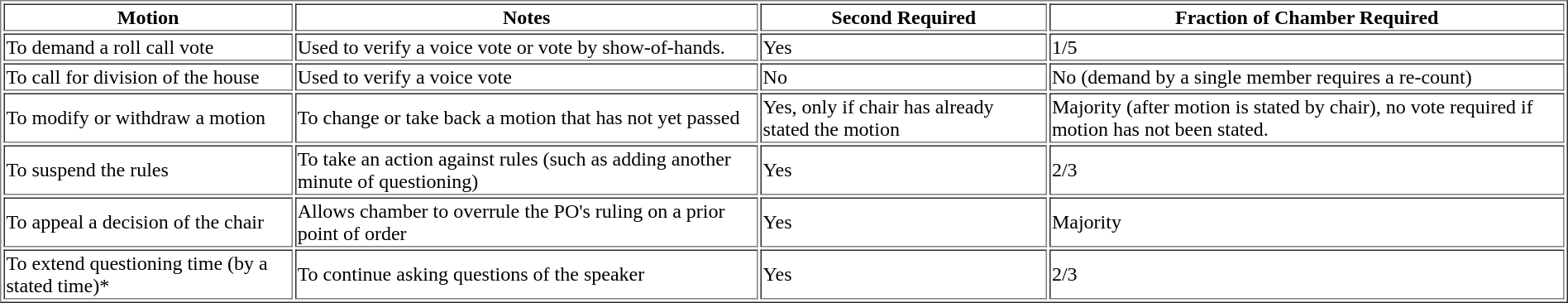<table border="1">
<tr>
<th>Motion</th>
<th>Notes</th>
<th>Second Required</th>
<th>Fraction of Chamber Required</th>
</tr>
<tr>
<td>To demand a roll call vote</td>
<td>Used to verify a voice vote or vote by show-of-hands.</td>
<td>Yes</td>
<td>1/5</td>
</tr>
<tr>
<td>To call for division of the house</td>
<td>Used to verify a voice vote</td>
<td>No</td>
<td>No (demand by a single member requires a re-count)</td>
</tr>
<tr>
<td>To modify or withdraw a motion</td>
<td>To change or take back a motion that has not yet passed</td>
<td>Yes, only if chair has already stated the motion</td>
<td>Majority (after motion is stated by chair), no vote required if motion has not been stated.</td>
</tr>
<tr>
<td>To suspend the rules</td>
<td>To take an action against rules (such as adding another minute of questioning)</td>
<td>Yes</td>
<td>2/3</td>
</tr>
<tr>
<td>To appeal a decision of the chair</td>
<td>Allows chamber to overrule the PO's ruling on a prior point of order</td>
<td>Yes</td>
<td>Majority</td>
</tr>
<tr>
<td>To extend questioning time (by a stated time)*</td>
<td>To continue asking questions of the speaker</td>
<td>Yes</td>
<td>2/3</td>
</tr>
</table>
